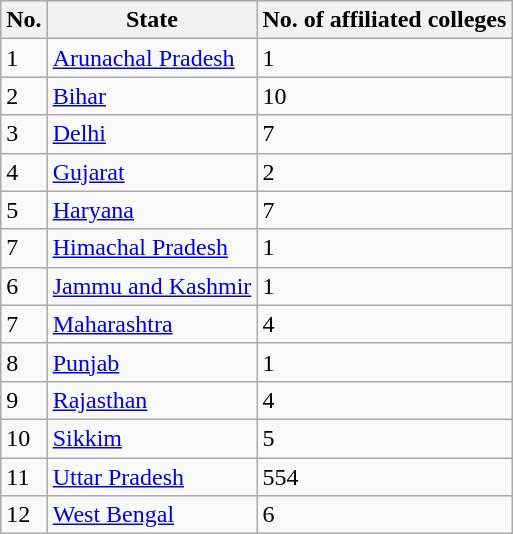<table class="wikitable">
<tr>
<th>No.</th>
<th>State</th>
<th>No. of affiliated colleges</th>
</tr>
<tr>
<td>1</td>
<td><a href='#'>Arunachal Pradesh</a></td>
<td>1</td>
</tr>
<tr>
<td>2</td>
<td><a href='#'>Bihar</a></td>
<td>10</td>
</tr>
<tr>
<td>3</td>
<td><a href='#'>Delhi</a></td>
<td>7</td>
</tr>
<tr>
<td>4</td>
<td><a href='#'>Gujarat</a></td>
<td>2</td>
</tr>
<tr>
<td>5</td>
<td><a href='#'>Haryana</a></td>
<td>7</td>
</tr>
<tr>
<td>7</td>
<td><a href='#'>Himachal Pradesh</a></td>
<td>1</td>
</tr>
<tr>
<td>6</td>
<td><a href='#'>Jammu and Kashmir</a></td>
<td>1</td>
</tr>
<tr>
<td>7</td>
<td><a href='#'>Maharashtra</a></td>
<td>4</td>
</tr>
<tr>
<td>8</td>
<td><a href='#'>Punjab</a></td>
<td>1</td>
</tr>
<tr>
<td>9</td>
<td><a href='#'>Rajasthan</a></td>
<td>4</td>
</tr>
<tr>
<td>10</td>
<td><a href='#'>Sikkim</a></td>
<td>5</td>
</tr>
<tr>
<td>11</td>
<td><a href='#'>Uttar Pradesh</a></td>
<td>554</td>
</tr>
<tr>
<td>12</td>
<td><a href='#'>West Bengal</a></td>
<td>6</td>
</tr>
</table>
